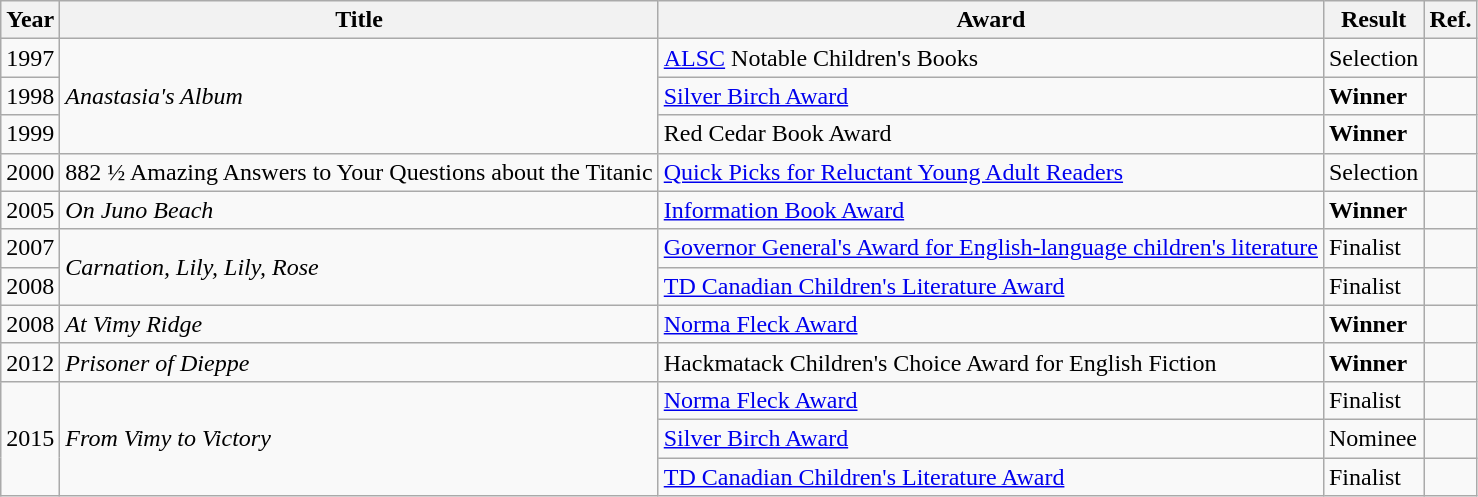<table class="wikitable sortable mw-collapsible">
<tr>
<th>Year</th>
<th>Title</th>
<th>Award</th>
<th>Result</th>
<th>Ref.</th>
</tr>
<tr>
<td>1997</td>
<td rowspan="3"><em>Anastasia's Album</em></td>
<td><a href='#'>ALSC</a> Notable Children's Books</td>
<td>Selection</td>
<td></td>
</tr>
<tr>
<td>1998</td>
<td><a href='#'>Silver Birch Award</a></td>
<td><strong>Winner</strong></td>
<td></td>
</tr>
<tr>
<td>1999</td>
<td>Red Cedar Book Award</td>
<td><strong>Winner</strong></td>
<td></td>
</tr>
<tr>
<td>2000</td>
<td>882 ½ Amazing Answers to Your Questions about the Titanic</td>
<td><a href='#'>Quick Picks for Reluctant Young Adult Readers</a></td>
<td>Selection</td>
<td></td>
</tr>
<tr>
<td>2005</td>
<td><em>On Juno Beach</em></td>
<td><a href='#'>Information Book Award</a></td>
<td><strong>Winner</strong></td>
<td></td>
</tr>
<tr>
<td>2007</td>
<td rowspan=2><em>Carnation, Lily, Lily, Rose</em></td>
<td><a href='#'>Governor General's Award for English-language children's literature</a></td>
<td>Finalist</td>
<td></td>
</tr>
<tr>
<td>2008</td>
<td><a href='#'>TD Canadian Children's Literature Award</a></td>
<td>Finalist</td>
<td></td>
</tr>
<tr>
<td>2008</td>
<td><em>At Vimy Ridge</em></td>
<td><a href='#'>Norma Fleck Award</a></td>
<td><strong>Winner</strong></td>
<td></td>
</tr>
<tr>
<td>2012</td>
<td><em>Prisoner of Dieppe</em></td>
<td>Hackmatack Children's Choice Award for English Fiction</td>
<td><strong>Winner</strong></td>
<td></td>
</tr>
<tr>
<td rowspan="3">2015</td>
<td rowspan="3"><em>From Vimy to Victory</em></td>
<td><a href='#'>Norma Fleck Award</a></td>
<td>Finalist</td>
<td></td>
</tr>
<tr>
<td><a href='#'>Silver Birch Award</a></td>
<td>Nominee</td>
<td></td>
</tr>
<tr>
<td><a href='#'>TD Canadian Children's Literature Award</a></td>
<td>Finalist</td>
<td></td>
</tr>
</table>
